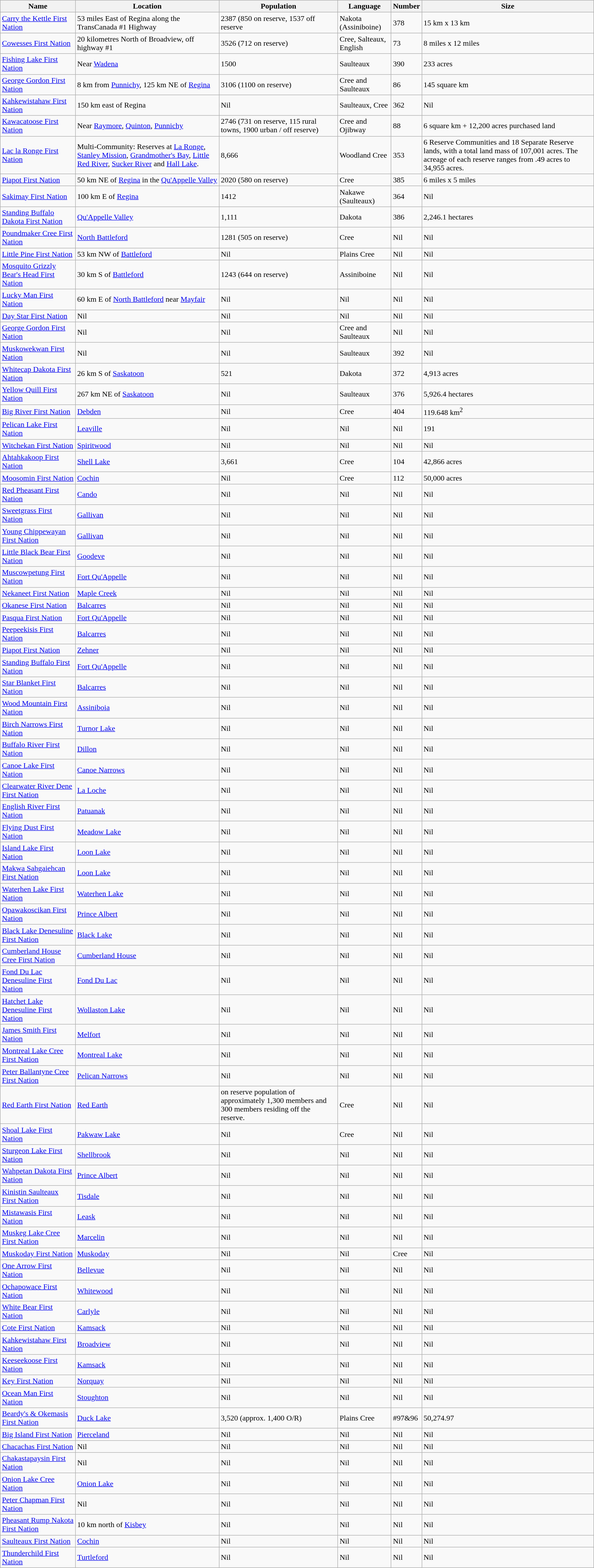<table class="wikitable">
<tr>
<th>Name</th>
<th>Location</th>
<th>Population</th>
<th>Language</th>
<th>Number</th>
<th>Size</th>
</tr>
<tr>
<td><a href='#'>Carry the Kettle First Nation</a></td>
<td>53 miles East of Regina along the TransCanada #1 Highway</td>
<td>2387 (850 on reserve, 1537 off reserve</td>
<td>Nakota (Assiniboine)</td>
<td>378</td>
<td>15 km x 13 km</td>
</tr>
<tr>
<td><a href='#'>Cowesses First Nation</a></td>
<td>20 kilometres North of Broadview, off highway #1</td>
<td>3526 (712 on reserve)</td>
<td>Cree, Salteaux, English</td>
<td>73</td>
<td>8 miles x 12 miles</td>
</tr>
<tr>
<td><a href='#'>Fishing Lake First Nation</a></td>
<td>Near <a href='#'>Wadena</a></td>
<td>1500</td>
<td>Saulteaux</td>
<td>390</td>
<td>233 acres</td>
</tr>
<tr>
<td><a href='#'>George Gordon First Nation</a></td>
<td>8 km from <a href='#'>Punnichy</a>, 125 km NE of <a href='#'>Regina</a></td>
<td>3106 (1100 on reserve)</td>
<td>Cree and Saulteaux</td>
<td>86</td>
<td>145 square km</td>
</tr>
<tr>
<td><a href='#'>Kahkewistahaw First Nation</a></td>
<td>150 km east of Regina</td>
<td>Nil</td>
<td>Saulteaux, Cree</td>
<td>362</td>
<td>Nil</td>
</tr>
<tr>
<td><a href='#'>Kawacatoose First Nation</a></td>
<td>Near <a href='#'>Raymore</a>, <a href='#'>Quinton</a>, <a href='#'>Punnichy</a></td>
<td>2746 (731 on reserve, 115 rural towns, 1900 urban / off reserve)</td>
<td>Cree and Ojibway</td>
<td>88</td>
<td>6 square km + 12,200 acres purchased land</td>
</tr>
<tr>
<td><a href='#'>Lac la Ronge First Nation</a></td>
<td>Multi-Community: Reserves at <a href='#'>La Ronge</a>, <a href='#'>Stanley Mission</a>, <a href='#'>Grandmother's Bay</a>, <a href='#'>Little Red River</a>, <a href='#'>Sucker River</a> and <a href='#'>Hall Lake</a>.</td>
<td>8,666</td>
<td>Woodland Cree</td>
<td>353</td>
<td>6 Reserve Communities and 18 Separate Reserve lands, with a total land mass of 107,001 acres. The acreage of each reserve ranges from .49 acres to 34,955 acres.</td>
</tr>
<tr>
<td><a href='#'>Piapot First Nation</a></td>
<td>50 km NE of <a href='#'>Regina</a> in the <a href='#'>Qu'Appelle Valley</a></td>
<td>2020 (580 on reserve)</td>
<td>Cree</td>
<td>385</td>
<td>6 miles x 5 miles</td>
</tr>
<tr>
<td><a href='#'>Sakimay First Nation</a></td>
<td>100 km E of <a href='#'>Regina</a></td>
<td>1412</td>
<td>Nakawe (Saulteaux)</td>
<td>364</td>
<td>Nil</td>
</tr>
<tr>
<td><a href='#'>Standing Buffalo Dakota First Nation</a></td>
<td><a href='#'>Qu'Appelle Valley</a></td>
<td>1,111</td>
<td>Dakota</td>
<td>386</td>
<td>2,246.1 hectares</td>
</tr>
<tr>
<td><a href='#'>Poundmaker Cree First Nation</a></td>
<td><a href='#'>North Battleford</a></td>
<td>1281 (505 on reserve)</td>
<td>Cree</td>
<td>Nil</td>
<td>Nil</td>
</tr>
<tr>
<td><a href='#'>Little Pine First Nation</a></td>
<td>53 km NW of <a href='#'>Battleford</a></td>
<td>Nil</td>
<td>Plains Cree</td>
<td>Nil</td>
<td>Nil</td>
</tr>
<tr>
<td><a href='#'>Mosquito Grizzly Bear's Head First Nation</a></td>
<td>30 km S of <a href='#'>Battleford</a></td>
<td>1243 (644 on reserve)</td>
<td>Assiniboine</td>
<td>Nil</td>
<td>Nil</td>
</tr>
<tr>
<td><a href='#'>Lucky Man First Nation</a></td>
<td>60 km E of <a href='#'>North Battleford</a> near <a href='#'>Mayfair</a></td>
<td>Nil</td>
<td>Nil</td>
<td>Nil</td>
<td>Nil</td>
</tr>
<tr>
<td><a href='#'>Day Star First Nation</a></td>
<td>Nil</td>
<td>Nil</td>
<td>Nil</td>
<td>Nil</td>
<td>Nil</td>
</tr>
<tr>
<td><a href='#'>George Gordon First Nation</a></td>
<td>Nil</td>
<td>Nil</td>
<td>Cree and Saulteaux</td>
<td>Nil</td>
<td>Nil</td>
</tr>
<tr>
<td><a href='#'>Muskowekwan First Nation</a></td>
<td>Nil</td>
<td>Nil</td>
<td>Saulteaux</td>
<td>392</td>
<td>Nil</td>
</tr>
<tr>
<td><a href='#'>Whitecap Dakota First Nation</a></td>
<td>26 km S of <a href='#'>Saskatoon</a></td>
<td>521</td>
<td>Dakota</td>
<td>372</td>
<td>4,913 acres</td>
</tr>
<tr>
<td><a href='#'>Yellow Quill First Nation</a></td>
<td>267 km NE of <a href='#'>Saskatoon</a></td>
<td>Nil</td>
<td>Saulteaux</td>
<td>376</td>
<td>5,926.4 hectares</td>
</tr>
<tr>
<td><a href='#'>Big River First Nation</a></td>
<td><a href='#'>Debden</a></td>
<td>Nil</td>
<td>Cree</td>
<td>404</td>
<td>119.648 km<sup>2</sup></td>
</tr>
<tr>
<td><a href='#'>Pelican Lake First Nation</a></td>
<td><a href='#'>Leaville</a></td>
<td>Nil</td>
<td>Nil</td>
<td>Nil</td>
<td>191</td>
</tr>
<tr>
<td><a href='#'>Witchekan First Nation</a></td>
<td><a href='#'>Spiritwood</a></td>
<td>Nil</td>
<td>Nil</td>
<td>Nil</td>
<td>Nil</td>
</tr>
<tr>
<td><a href='#'>Ahtahkakoop First Nation</a></td>
<td><a href='#'>Shell Lake</a></td>
<td>3,661</td>
<td>Cree</td>
<td>104</td>
<td>42,866 acres</td>
</tr>
<tr>
<td><a href='#'>Moosomin First Nation</a></td>
<td><a href='#'>Cochin</a></td>
<td>Nil</td>
<td>Cree</td>
<td>112</td>
<td>50,000 acres</td>
</tr>
<tr>
<td><a href='#'>Red Pheasant First Nation</a></td>
<td><a href='#'>Cando</a></td>
<td>Nil</td>
<td>Nil</td>
<td>Nil</td>
<td>Nil</td>
</tr>
<tr>
<td><a href='#'>Sweetgrass First Nation</a></td>
<td><a href='#'>Gallivan</a></td>
<td>Nil</td>
<td>Nil</td>
<td>Nil</td>
<td>Nil</td>
</tr>
<tr>
<td><a href='#'>Young Chippewayan First Nation</a></td>
<td><a href='#'>Gallivan</a></td>
<td>Nil</td>
<td>Nil</td>
<td>Nil</td>
<td>Nil</td>
</tr>
<tr>
<td><a href='#'>Little Black Bear First Nation</a></td>
<td><a href='#'>Goodeve</a></td>
<td>Nil</td>
<td>Nil</td>
<td>Nil</td>
<td>Nil</td>
</tr>
<tr>
<td><a href='#'>Muscowpetung First Nation</a></td>
<td><a href='#'>Fort Qu'Appelle</a></td>
<td>Nil</td>
<td>Nil</td>
<td>Nil</td>
<td>Nil</td>
</tr>
<tr>
<td><a href='#'>Nekaneet First Nation</a></td>
<td><a href='#'>Maple Creek</a></td>
<td>Nil</td>
<td>Nil</td>
<td>Nil</td>
<td>Nil</td>
</tr>
<tr>
<td><a href='#'>Okanese First Nation</a></td>
<td><a href='#'>Balcarres</a></td>
<td>Nil</td>
<td>Nil</td>
<td>Nil</td>
<td>Nil</td>
</tr>
<tr>
<td><a href='#'>Pasqua First Nation</a></td>
<td><a href='#'>Fort Qu'Appelle</a></td>
<td>Nil</td>
<td>Nil</td>
<td>Nil</td>
<td>Nil</td>
</tr>
<tr>
<td><a href='#'>Peepeekisis First Nation</a></td>
<td><a href='#'>Balcarres</a></td>
<td>Nil</td>
<td>Nil</td>
<td>Nil</td>
<td>Nil</td>
</tr>
<tr>
<td><a href='#'>Piapot First Nation</a></td>
<td><a href='#'>Zehner</a></td>
<td>Nil</td>
<td>Nil</td>
<td>Nil</td>
<td>Nil</td>
</tr>
<tr>
<td><a href='#'>Standing Buffalo First Nation</a></td>
<td><a href='#'>Fort Qu'Appelle</a></td>
<td>Nil</td>
<td>Nil</td>
<td>Nil</td>
<td>Nil</td>
</tr>
<tr>
<td><a href='#'>Star Blanket First Nation</a></td>
<td><a href='#'>Balcarres</a></td>
<td>Nil</td>
<td>Nil</td>
<td>Nil</td>
<td>Nil</td>
</tr>
<tr>
<td><a href='#'>Wood Mountain First Nation</a></td>
<td><a href='#'>Assiniboia</a></td>
<td>Nil</td>
<td>Nil</td>
<td>Nil</td>
<td>Nil</td>
</tr>
<tr>
<td><a href='#'>Birch Narrows First Nation</a></td>
<td><a href='#'>Turnor Lake</a></td>
<td>Nil</td>
<td>Nil</td>
<td>Nil</td>
<td>Nil</td>
</tr>
<tr>
<td><a href='#'>Buffalo River First Nation</a></td>
<td><a href='#'>Dillon</a></td>
<td>Nil</td>
<td>Nil</td>
<td>Nil</td>
<td>Nil</td>
</tr>
<tr>
<td><a href='#'>Canoe Lake First Nation</a></td>
<td><a href='#'>Canoe Narrows</a></td>
<td>Nil</td>
<td>Nil</td>
<td>Nil</td>
<td>Nil</td>
</tr>
<tr>
<td><a href='#'>Clearwater River Dene First Nation</a></td>
<td><a href='#'>La Loche</a></td>
<td>Nil</td>
<td>Nil</td>
<td>Nil</td>
<td>Nil</td>
</tr>
<tr>
<td><a href='#'>English River First Nation</a></td>
<td><a href='#'>Patuanak</a></td>
<td>Nil</td>
<td>Nil</td>
<td>Nil</td>
<td>Nil</td>
</tr>
<tr>
<td><a href='#'>Flying Dust First Nation</a></td>
<td><a href='#'>Meadow Lake</a></td>
<td>Nil</td>
<td>Nil</td>
<td>Nil</td>
<td>Nil</td>
</tr>
<tr>
<td><a href='#'>Island Lake First Nation</a></td>
<td><a href='#'>Loon Lake</a></td>
<td>Nil</td>
<td>Nil</td>
<td>Nil</td>
<td>Nil</td>
</tr>
<tr>
<td><a href='#'>Makwa Sahgaiehcan First Nation</a></td>
<td><a href='#'>Loon Lake</a></td>
<td>Nil</td>
<td>Nil</td>
<td>Nil</td>
<td>Nil</td>
</tr>
<tr>
<td><a href='#'>Waterhen Lake First Nation</a></td>
<td><a href='#'>Waterhen Lake</a></td>
<td>Nil</td>
<td>Nil</td>
<td>Nil</td>
<td>Nil</td>
</tr>
<tr>
<td><a href='#'>Opawakoscikan First Nation</a></td>
<td><a href='#'>Prince Albert</a></td>
<td>Nil</td>
<td>Nil</td>
<td>Nil</td>
<td>Nil</td>
</tr>
<tr>
<td><a href='#'>Black Lake Denesuline First Nation</a></td>
<td><a href='#'>Black Lake</a></td>
<td>Nil</td>
<td>Nil</td>
<td>Nil</td>
<td>Nil</td>
</tr>
<tr>
<td><a href='#'>Cumberland House Cree First Nation</a></td>
<td><a href='#'>Cumberland House</a></td>
<td>Nil</td>
<td>Nil</td>
<td>Nil</td>
<td>Nil</td>
</tr>
<tr>
<td><a href='#'>Fond Du Lac Denesuline First Nation</a></td>
<td><a href='#'>Fond Du Lac</a></td>
<td>Nil</td>
<td>Nil</td>
<td>Nil</td>
<td>Nil</td>
</tr>
<tr>
<td><a href='#'>Hatchet Lake Denesuline First Nation</a></td>
<td><a href='#'>Wollaston Lake</a></td>
<td>Nil</td>
<td>Nil</td>
<td>Nil</td>
<td>Nil</td>
</tr>
<tr>
<td><a href='#'>James Smith First Nation</a></td>
<td><a href='#'>Melfort</a></td>
<td>Nil</td>
<td>Nil</td>
<td>Nil</td>
<td>Nil</td>
</tr>
<tr>
<td><a href='#'>Montreal Lake Cree First Nation</a></td>
<td><a href='#'>Montreal Lake</a></td>
<td>Nil</td>
<td>Nil</td>
<td>Nil</td>
<td>Nil</td>
</tr>
<tr>
<td><a href='#'>Peter Ballantyne Cree First Nation</a></td>
<td><a href='#'>Pelican Narrows</a></td>
<td>Nil</td>
<td>Nil</td>
<td>Nil</td>
<td>Nil</td>
</tr>
<tr>
<td><a href='#'>Red Earth First Nation</a></td>
<td><a href='#'>Red Earth</a></td>
<td>on reserve population of approximately 1,300 members and 300 members residing off the reserve.</td>
<td>Cree</td>
<td>Nil</td>
<td>Nil</td>
</tr>
<tr>
<td><a href='#'>Shoal Lake First Nation</a></td>
<td><a href='#'>Pakwaw Lake</a></td>
<td>Nil</td>
<td>Cree</td>
<td>Nil</td>
<td>Nil</td>
</tr>
<tr>
<td><a href='#'>Sturgeon Lake First Nation</a></td>
<td><a href='#'>Shellbrook</a></td>
<td>Nil</td>
<td>Nil</td>
<td>Nil</td>
<td>Nil</td>
</tr>
<tr>
<td><a href='#'>Wahpetan Dakota First Nation</a></td>
<td><a href='#'>Prince Albert</a></td>
<td>Nil</td>
<td>Nil</td>
<td>Nil</td>
<td>Nil</td>
</tr>
<tr>
<td><a href='#'>Kinistin Saulteaux First Nation</a></td>
<td><a href='#'>Tisdale</a></td>
<td>Nil</td>
<td>Nil</td>
<td>Nil</td>
<td>Nil</td>
</tr>
<tr>
<td><a href='#'>Mistawasis First Nation</a></td>
<td><a href='#'>Leask</a></td>
<td>Nil</td>
<td>Nil</td>
<td>Nil</td>
<td>Nil</td>
</tr>
<tr>
<td><a href='#'>Muskeg Lake Cree First Nation</a></td>
<td><a href='#'>Marcelin</a></td>
<td>Nil</td>
<td>Nil</td>
<td>Nil</td>
<td>Nil</td>
</tr>
<tr>
<td><a href='#'>Muskoday First Nation</a></td>
<td><a href='#'>Muskoday</a></td>
<td>Nil</td>
<td>Nil</td>
<td>Cree</td>
<td>Nil</td>
</tr>
<tr>
<td><a href='#'>One Arrow First Nation</a></td>
<td><a href='#'>Bellevue</a></td>
<td>Nil</td>
<td>Nil</td>
<td>Nil</td>
<td>Nil</td>
</tr>
<tr>
<td><a href='#'>Ochapowace First Nation</a></td>
<td><a href='#'>Whitewood</a></td>
<td>Nil</td>
<td>Nil</td>
<td>Nil</td>
<td>Nil</td>
</tr>
<tr>
<td><a href='#'>White Bear First Nation</a></td>
<td><a href='#'>Carlyle</a></td>
<td>Nil</td>
<td>Nil</td>
<td>Nil</td>
<td>Nil</td>
</tr>
<tr>
<td><a href='#'>Cote First Nation</a></td>
<td><a href='#'>Kamsack</a></td>
<td>Nil</td>
<td>Nil</td>
<td>Nil</td>
<td>Nil</td>
</tr>
<tr>
<td><a href='#'>Kahkewistahaw First Nation</a></td>
<td><a href='#'>Broadview</a></td>
<td>Nil</td>
<td>Nil</td>
<td>Nil</td>
<td>Nil</td>
</tr>
<tr>
<td><a href='#'>Keeseekoose First Nation</a></td>
<td><a href='#'>Kamsack</a></td>
<td>Nil</td>
<td>Nil</td>
<td>Nil</td>
<td>Nil</td>
</tr>
<tr>
<td><a href='#'>Key First Nation</a></td>
<td><a href='#'>Norquay</a></td>
<td>Nil</td>
<td>Nil</td>
<td>Nil</td>
<td>Nil</td>
</tr>
<tr>
<td><a href='#'>Ocean Man First Nation</a></td>
<td><a href='#'>Stoughton</a></td>
<td>Nil</td>
<td>Nil</td>
<td>Nil</td>
<td>Nil</td>
</tr>
<tr>
<td><a href='#'>Beardy's & Okemasis First Nation</a></td>
<td><a href='#'>Duck Lake</a></td>
<td>3,520 (approx. 1,400 O/R)</td>
<td>Plains Cree</td>
<td>#97&96</td>
<td>50,274.97</td>
</tr>
<tr>
<td><a href='#'>Big Island First Nation</a></td>
<td><a href='#'>Pierceland</a></td>
<td>Nil</td>
<td>Nil</td>
<td>Nil</td>
<td>Nil</td>
</tr>
<tr>
<td><a href='#'>Chacachas First Nation</a></td>
<td>Nil</td>
<td>Nil</td>
<td>Nil</td>
<td>Nil</td>
<td>Nil</td>
</tr>
<tr>
<td><a href='#'>Chakastapaysin First Nation</a></td>
<td>Nil</td>
<td>Nil</td>
<td>Nil</td>
<td>Nil</td>
<td>Nil</td>
</tr>
<tr>
<td><a href='#'>Onion Lake Cree Nation</a></td>
<td><a href='#'>Onion Lake</a></td>
<td>Nil</td>
<td>Nil</td>
<td>Nil</td>
<td>Nil</td>
</tr>
<tr>
<td><a href='#'>Peter Chapman First Nation</a></td>
<td>Nil</td>
<td>Nil</td>
<td>Nil</td>
<td>Nil</td>
<td>Nil</td>
</tr>
<tr>
<td><a href='#'>Pheasant Rump Nakota First Nation</a></td>
<td>10 km north of <a href='#'>Kisbey</a></td>
<td>Nil</td>
<td>Nil</td>
<td>Nil</td>
<td>Nil</td>
</tr>
<tr>
<td><a href='#'>Saulteaux First Nation</a></td>
<td><a href='#'>Cochin</a></td>
<td>Nil</td>
<td>Nil</td>
<td>Nil</td>
<td>Nil</td>
</tr>
<tr>
<td><a href='#'>Thunderchild First Nation</a></td>
<td><a href='#'>Turtleford</a></td>
<td>Nil</td>
<td>Nil</td>
<td>Nil</td>
<td>Nil</td>
</tr>
</table>
